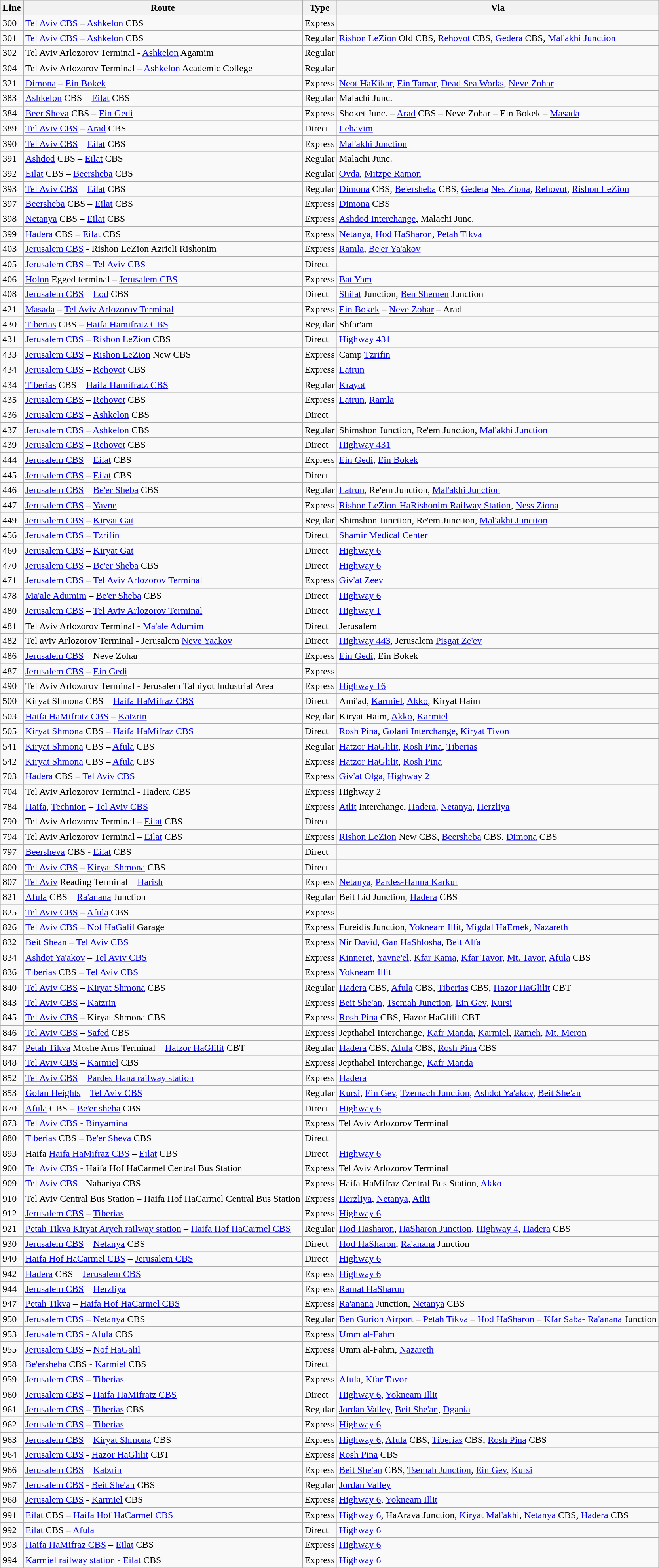<table class="wikitable">
<tr>
<th>Line</th>
<th>Route</th>
<th>Type</th>
<th>Via</th>
</tr>
<tr>
<td>300</td>
<td><a href='#'>Tel Aviv CBS</a> – <a href='#'>Ashkelon</a> CBS</td>
<td>Express</td>
<td> </td>
</tr>
<tr>
<td>301</td>
<td><a href='#'>Tel Aviv CBS</a> – <a href='#'>Ashkelon</a> CBS</td>
<td>Regular</td>
<td><a href='#'>Rishon LeZion</a> Old CBS, <a href='#'>Rehovot</a> CBS, <a href='#'>Gedera</a> CBS, <a href='#'>Mal'akhi Junction</a></td>
</tr>
<tr>
<td>302</td>
<td>Tel Aviv Arlozorov Terminal - <a href='#'>Ashkelon</a> Agamim</td>
<td>Regular</td>
<td></td>
</tr>
<tr>
<td>304</td>
<td>Tel Aviv Arlozorov Terminal – <a href='#'>Ashkelon</a> Academic College</td>
<td>Regular</td>
<td></td>
</tr>
<tr>
<td>321</td>
<td><a href='#'>Dimona</a> – <a href='#'>Ein Bokek</a></td>
<td>Express</td>
<td><a href='#'>Neot HaKikar</a>, <a href='#'>Ein Tamar</a>, <a href='#'>Dead Sea Works</a>, <a href='#'>Neve Zohar</a></td>
</tr>
<tr>
<td>383</td>
<td><a href='#'>Ashkelon</a> CBS – <a href='#'>Eilat</a> CBS</td>
<td>Regular</td>
<td>Malachi Junc.</td>
</tr>
<tr>
<td>384</td>
<td><a href='#'>Beer Sheva</a> CBS – <a href='#'>Ein Gedi</a></td>
<td>Express</td>
<td>Shoket Junc. – <a href='#'>Arad</a> CBS – Neve Zohar – Ein Bokek – <a href='#'>Masada</a></td>
</tr>
<tr>
<td>389</td>
<td><a href='#'>Tel Aviv CBS</a> – <a href='#'>Arad</a> CBS</td>
<td>Direct</td>
<td><a href='#'>Lehavim</a></td>
</tr>
<tr>
<td>390</td>
<td><a href='#'>Tel Aviv CBS</a> – <a href='#'>Eilat</a> CBS</td>
<td>Express</td>
<td><a href='#'>Mal'akhi Junction</a></td>
</tr>
<tr>
<td>391</td>
<td><a href='#'>Ashdod</a> CBS – <a href='#'>Eilat</a> CBS</td>
<td>Regular</td>
<td>Malachi Junc.</td>
</tr>
<tr>
<td>392</td>
<td><a href='#'>Eilat</a> CBS – <a href='#'>Beersheba</a> CBS</td>
<td>Regular</td>
<td><a href='#'>Ovda</a>, <a href='#'>Mitzpe Ramon</a></td>
</tr>
<tr>
<td>393</td>
<td><a href='#'>Tel Aviv CBS</a> – <a href='#'>Eilat</a> CBS</td>
<td>Regular</td>
<td><a href='#'>Dimona</a> CBS, <a href='#'>Be'ersheba</a> CBS, <a href='#'>Gedera</a> <a href='#'>Nes Ziona</a>, <a href='#'>Rehovot</a>, <a href='#'>Rishon LeZion</a></td>
</tr>
<tr>
<td>397</td>
<td><a href='#'>Beersheba</a> CBS – <a href='#'>Eilat</a> CBS</td>
<td>Express</td>
<td><a href='#'>Dimona</a> CBS</td>
</tr>
<tr>
<td>398</td>
<td><a href='#'>Netanya</a> CBS – <a href='#'>Eilat</a> CBS</td>
<td>Express</td>
<td><a href='#'>Ashdod Interchange</a>, Malachi Junc.</td>
</tr>
<tr>
<td>399</td>
<td><a href='#'>Hadera</a> CBS – <a href='#'>Eilat</a> CBS</td>
<td>Express</td>
<td><a href='#'>Netanya</a>, <a href='#'>Hod HaSharon</a>, <a href='#'>Petah Tikva</a></td>
</tr>
<tr>
<td>403</td>
<td><a href='#'>Jerusalem CBS</a> - Rishon LeZion Azrieli Rishonim</td>
<td>Express</td>
<td><a href='#'>Ramla</a>, <a href='#'>Be'er Ya'akov</a></td>
</tr>
<tr>
<td>405</td>
<td><a href='#'>Jerusalem CBS</a> – <a href='#'>Tel Aviv CBS</a></td>
<td>Direct</td>
<td> </td>
</tr>
<tr>
<td>406</td>
<td><a href='#'>Holon</a> Egged terminal – <a href='#'>Jerusalem CBS</a></td>
<td>Express</td>
<td><a href='#'>Bat Yam</a></td>
</tr>
<tr>
<td>408</td>
<td><a href='#'>Jerusalem CBS</a> – <a href='#'>Lod</a> CBS</td>
<td>Direct</td>
<td><a href='#'>Shilat</a> Junction, <a href='#'>Ben Shemen</a> Junction</td>
</tr>
<tr>
<td>421</td>
<td><a href='#'>Masada</a> – <a href='#'>Tel Aviv Arlozorov Terminal</a></td>
<td>Express</td>
<td><a href='#'>Ein Bokek</a> – <a href='#'>Neve Zohar</a> – Arad</td>
</tr>
<tr>
<td>430</td>
<td><a href='#'>Tiberias</a> CBS – <a href='#'>Haifa Hamifratz CBS</a></td>
<td>Regular</td>
<td>Shfar'am</td>
</tr>
<tr>
<td>431</td>
<td><a href='#'>Jerusalem CBS</a> – <a href='#'>Rishon LeZion</a> CBS</td>
<td>Direct</td>
<td><a href='#'>Highway 431</a></td>
</tr>
<tr>
<td>433</td>
<td><a href='#'>Jerusalem CBS</a> – <a href='#'>Rishon LeZion</a> New CBS</td>
<td>Express</td>
<td>Camp <a href='#'>Tzrifin</a></td>
</tr>
<tr>
<td>434</td>
<td><a href='#'>Jerusalem CBS</a> – <a href='#'>Rehovot</a> CBS</td>
<td>Express</td>
<td><a href='#'>Latrun</a></td>
</tr>
<tr>
<td>434</td>
<td><a href='#'>Tiberias</a> CBS – <a href='#'>Haifa Hamifratz CBS</a></td>
<td>Regular</td>
<td><a href='#'>Krayot</a></td>
</tr>
<tr>
<td>435</td>
<td><a href='#'>Jerusalem CBS</a> – <a href='#'>Rehovot</a> CBS</td>
<td>Express</td>
<td><a href='#'>Latrun</a>, <a href='#'>Ramla</a></td>
</tr>
<tr>
<td>436</td>
<td><a href='#'>Jerusalem CBS</a> – <a href='#'>Ashkelon</a> CBS</td>
<td>Direct</td>
<td> </td>
</tr>
<tr>
<td>437</td>
<td><a href='#'>Jerusalem CBS</a> – <a href='#'>Ashkelon</a> CBS</td>
<td>Regular</td>
<td>Shimshon Junction, Re'em Junction, <a href='#'>Mal'akhi Junction</a></td>
</tr>
<tr>
<td>439</td>
<td><a href='#'>Jerusalem CBS</a> – <a href='#'>Rehovot</a> CBS</td>
<td>Direct</td>
<td><a href='#'>Highway 431</a></td>
</tr>
<tr>
<td>444</td>
<td><a href='#'>Jerusalem CBS</a> – <a href='#'>Eilat</a> CBS</td>
<td>Express</td>
<td><a href='#'>Ein Gedi</a>, <a href='#'>Ein Bokek</a></td>
</tr>
<tr>
<td>445</td>
<td><a href='#'>Jerusalem CBS</a> – <a href='#'>Eilat</a> CBS</td>
<td>Direct</td>
<td> </td>
</tr>
<tr>
<td>446</td>
<td><a href='#'>Jerusalem CBS</a> – <a href='#'>Be'er Sheba</a> CBS</td>
<td>Regular</td>
<td><a href='#'>Latrun</a>, Re'em Junction, <a href='#'>Mal'akhi Junction</a></td>
</tr>
<tr>
<td>447</td>
<td><a href='#'>Jerusalem CBS</a> – <a href='#'>Yavne</a></td>
<td>Express</td>
<td><a href='#'>Rishon LeZion-HaRishonim Railway Station</a>, <a href='#'>Ness Ziona</a></td>
</tr>
<tr>
<td>449</td>
<td><a href='#'>Jerusalem CBS</a> – <a href='#'>Kiryat Gat</a></td>
<td>Regular</td>
<td>Shimshon Junction, Re'em Junction, <a href='#'>Mal'akhi Junction</a></td>
</tr>
<tr>
<td>456</td>
<td><a href='#'>Jerusalem CBS</a> – <a href='#'>Tzrifin</a></td>
<td>Direct</td>
<td><a href='#'>Shamir Medical Center</a></td>
</tr>
<tr>
<td>460</td>
<td><a href='#'>Jerusalem CBS</a> – <a href='#'>Kiryat Gat</a></td>
<td>Direct</td>
<td><a href='#'>Highway 6</a></td>
</tr>
<tr>
<td>470</td>
<td><a href='#'>Jerusalem CBS</a> – <a href='#'>Be'er Sheba</a> CBS</td>
<td>Direct</td>
<td><a href='#'>Highway 6</a></td>
</tr>
<tr>
<td>471</td>
<td><a href='#'>Jerusalem CBS</a> – <a href='#'>Tel Aviv Arlozorov Terminal</a></td>
<td>Express</td>
<td><a href='#'>Giv'at Zeev</a></td>
</tr>
<tr>
<td>478</td>
<td><a href='#'>Ma'ale Adumim</a> – <a href='#'>Be'er Sheba</a> CBS</td>
<td>Direct</td>
<td><a href='#'>Highway 6</a></td>
</tr>
<tr>
<td>480</td>
<td><a href='#'>Jerusalem CBS</a> – <a href='#'>Tel Aviv Arlozorov Terminal</a></td>
<td>Direct</td>
<td><a href='#'>Highway 1</a></td>
</tr>
<tr>
<td>481</td>
<td>Tel Aviv Arlozorov Terminal - <a href='#'>Ma'ale Adumim</a></td>
<td>Direct</td>
<td>Jerusalem</td>
</tr>
<tr>
<td>482</td>
<td>Tel aviv Arlozorov Terminal - Jerusalem <a href='#'>Neve Yaakov</a></td>
<td>Direct</td>
<td><a href='#'>Highway 443</a>, Jerusalem <a href='#'>Pisgat Ze'ev</a></td>
</tr>
<tr>
<td>486</td>
<td><a href='#'>Jerusalem CBS</a> – Neve Zohar</td>
<td>Express</td>
<td><a href='#'>Ein Gedi</a>, Ein Bokek</td>
</tr>
<tr>
<td>487</td>
<td><a href='#'>Jerusalem CBS</a> – <a href='#'>Ein Gedi</a></td>
<td>Express</td>
<td> </td>
</tr>
<tr>
<td>490</td>
<td>Tel Aviv Arlozorov Terminal - Jerusalem Talpiyot Industrial Area</td>
<td>Express</td>
<td><a href='#'>Highway 16</a></td>
</tr>
<tr>
<td>500</td>
<td>Kiryat Shmona CBS – <a href='#'>Haifa HaMifraz CBS</a></td>
<td>Direct</td>
<td>Ami'ad, <a href='#'>Karmiel</a>, <a href='#'>Akko</a>, Kiryat Haim</td>
</tr>
<tr>
<td>503</td>
<td><a href='#'>Haifa HaMifratz CBS</a> – <a href='#'>Katzrin</a></td>
<td>Regular</td>
<td>Kiryat Haim, <a href='#'>Akko</a>, <a href='#'>Karmiel</a></td>
</tr>
<tr>
<td>505</td>
<td><a href='#'>Kiryat Shmona</a> CBS – <a href='#'>Haifa HaMifraz CBS</a></td>
<td>Direct</td>
<td><a href='#'>Rosh Pina</a>, <a href='#'>Golani Interchange</a>, <a href='#'>Kiryat Tivon</a></td>
</tr>
<tr>
<td>541</td>
<td><a href='#'>Kiryat Shmona</a> CBS – <a href='#'>Afula</a> CBS</td>
<td>Regular</td>
<td><a href='#'>Hatzor HaGlilit</a>, <a href='#'>Rosh Pina</a>, <a href='#'>Tiberias</a></td>
</tr>
<tr>
<td>542</td>
<td><a href='#'>Kiryat Shmona</a> CBS – <a href='#'>Afula</a> CBS</td>
<td>Express</td>
<td><a href='#'>Hatzor HaGlilit</a>, <a href='#'>Rosh Pina</a></td>
</tr>
<tr>
<td>703</td>
<td><a href='#'>Hadera</a> CBS – <a href='#'>Tel Aviv CBS</a></td>
<td>Express</td>
<td><a href='#'>Giv'at Olga</a>, <a href='#'>Highway 2</a></td>
</tr>
<tr>
<td>704</td>
<td>Tel Aviv Arlozorov Terminal - Hadera CBS</td>
<td>Express</td>
<td>Highway 2</td>
</tr>
<tr>
<td>784</td>
<td><a href='#'>Haifa</a>, <a href='#'>Technion</a> – <a href='#'>Tel Aviv CBS</a></td>
<td>Express</td>
<td><a href='#'>Atlit</a> Interchange, <a href='#'>Hadera</a>, <a href='#'>Netanya</a>, <a href='#'>Herzliya</a></td>
</tr>
<tr>
<td>790</td>
<td>Tel Aviv Arlozorov Terminal – <a href='#'>Eilat</a> CBS</td>
<td>Direct</td>
<td></td>
</tr>
<tr>
<td>794</td>
<td>Tel Aviv Arlozorov Terminal – <a href='#'>Eilat</a> CBS</td>
<td>Express</td>
<td><a href='#'>Rishon LeZion</a> New CBS, <a href='#'>Beersheba</a> CBS, <a href='#'>Dimona</a> CBS</td>
</tr>
<tr>
<td>797</td>
<td><a href='#'>Beersheva</a> CBS - <a href='#'>Eilat</a> CBS</td>
<td>Direct</td>
<td></td>
</tr>
<tr>
<td>800</td>
<td><a href='#'>Tel Aviv CBS</a> – <a href='#'>Kiryat Shmona</a> CBS</td>
<td>Direct</td>
<td></td>
</tr>
<tr>
<td>807</td>
<td><a href='#'>Tel Aviv</a> Reading Terminal – <a href='#'>Harish</a></td>
<td>Express</td>
<td><a href='#'>Netanya</a>, <a href='#'>Pardes-Hanna Karkur</a></td>
</tr>
<tr>
<td>821</td>
<td><a href='#'>Afula</a> CBS – <a href='#'>Ra'anana</a> Junction</td>
<td>Regular</td>
<td>Beit Lid Junction, <a href='#'>Hadera</a> CBS</td>
</tr>
<tr>
<td>825</td>
<td><a href='#'>Tel Aviv CBS</a> – <a href='#'>Afula</a> CBS</td>
<td>Express</td>
<td></td>
</tr>
<tr>
<td>826</td>
<td><a href='#'>Tel Aviv CBS</a> – <a href='#'>Nof HaGalil</a> Garage</td>
<td>Express</td>
<td>Fureidis Junction, <a href='#'>Yokneam Illit</a>, <a href='#'>Migdal HaEmek</a>, <a href='#'>Nazareth</a></td>
</tr>
<tr>
<td>832</td>
<td><a href='#'>Beit Shean</a> – <a href='#'>Tel Aviv CBS</a></td>
<td>Express</td>
<td><a href='#'>Nir David</a>, <a href='#'>Gan HaShlosha</a>, <a href='#'>Beit Alfa</a></td>
</tr>
<tr>
<td>834</td>
<td><a href='#'>Ashdot Ya'akov</a> – <a href='#'>Tel Aviv CBS</a></td>
<td>Express</td>
<td><a href='#'>Kinneret</a>, <a href='#'>Yavne'el</a>, <a href='#'>Kfar Kama</a>, <a href='#'>Kfar Tavor</a>, <a href='#'>Mt. Tavor</a>, <a href='#'>Afula</a> CBS</td>
</tr>
<tr>
<td>836</td>
<td><a href='#'>Tiberias</a> CBS – <a href='#'>Tel Aviv CBS</a></td>
<td>Express</td>
<td><a href='#'>Yokneam Illit</a></td>
</tr>
<tr>
<td>840</td>
<td><a href='#'>Tel Aviv CBS</a> – <a href='#'>Kiryat Shmona</a> CBS</td>
<td>Regular</td>
<td><a href='#'>Hadera</a> CBS, <a href='#'>Afula</a> CBS, <a href='#'>Tiberias</a> CBS, <a href='#'>Hazor HaGlilit</a> CBT</td>
</tr>
<tr>
<td>843</td>
<td><a href='#'>Tel Aviv CBS</a> – <a href='#'>Katzrin</a></td>
<td>Express</td>
<td><a href='#'>Beit She'an</a>, <a href='#'>Tsemah Junction</a>, <a href='#'>Ein Gev</a>, <a href='#'>Kursi</a></td>
</tr>
<tr>
<td>845</td>
<td><a href='#'>Tel Aviv CBS</a> – Kiryat Shmona CBS</td>
<td>Express</td>
<td><a href='#'>Rosh Pina</a> CBS, Hazor HaGlilit CBT</td>
</tr>
<tr>
<td>846</td>
<td><a href='#'>Tel Aviv CBS</a> – <a href='#'>Safed</a> CBS</td>
<td>Express</td>
<td>Jepthahel Interchange, <a href='#'>Kafr Manda</a>, <a href='#'>Karmiel</a>, <a href='#'>Rameh</a>, <a href='#'>Mt. Meron</a></td>
</tr>
<tr>
<td>847</td>
<td><a href='#'>Petah Tikva</a> Moshe Arns Terminal – <a href='#'>Hatzor HaGlilit</a> CBT</td>
<td>Regular</td>
<td><a href='#'>Hadera</a> CBS, <a href='#'>Afula</a> CBS, <a href='#'>Rosh Pina</a> CBS</td>
</tr>
<tr>
<td>848</td>
<td><a href='#'>Tel Aviv CBS</a> – <a href='#'>Karmiel</a> CBS</td>
<td>Express</td>
<td>Jepthahel Interchange, <a href='#'>Kafr Manda</a></td>
</tr>
<tr>
<td>852</td>
<td><a href='#'>Tel Aviv CBS</a> – <a href='#'>Pardes Hana railway station</a></td>
<td>Express</td>
<td><a href='#'>Hadera</a></td>
</tr>
<tr>
<td>853</td>
<td><a href='#'>Golan Heights</a> – <a href='#'>Tel Aviv CBS</a></td>
<td>Regular</td>
<td><a href='#'>Kursi</a>, <a href='#'>Ein Gev</a>, <a href='#'>Tzemach Junction</a>, <a href='#'>Ashdot Ya'akov</a>, <a href='#'>Beit She'an</a></td>
</tr>
<tr>
<td>870</td>
<td><a href='#'>Afula</a> CBS – <a href='#'>Be'er sheba</a> CBS</td>
<td>Direct</td>
<td><a href='#'>Highway 6</a></td>
</tr>
<tr>
<td>873</td>
<td><a href='#'>Tel Aviv CBS</a> - <a href='#'>Binyamina</a></td>
<td>Express</td>
<td>Tel Aviv Arlozorov Terminal</td>
</tr>
<tr>
<td>880</td>
<td><a href='#'>Tiberias</a> CBS – <a href='#'>Be'er Sheva</a> CBS</td>
<td>Direct</td>
<td></td>
</tr>
<tr>
<td>893</td>
<td>Haifa <a href='#'>Haifa HaMifraz CBS</a> – <a href='#'>Eilat</a> CBS</td>
<td>Direct</td>
<td><a href='#'>Highway 6</a></td>
</tr>
<tr>
<td>900</td>
<td><a href='#'>Tel Aviv CBS</a> - Haifa Hof HaCarmel Central Bus Station</td>
<td>Express</td>
<td>Tel Aviv Arlozorov Terminal</td>
</tr>
<tr>
<td>909</td>
<td><a href='#'>Tel Aviv CBS</a> - Nahariya CBS</td>
<td>Express</td>
<td>Haifa HaMifraz Central Bus Station, <a href='#'>Akko</a></td>
</tr>
<tr>
<td>910</td>
<td>Tel Aviv Central Bus Station – Haifa Hof HaCarmel Central Bus Station</td>
<td>Express</td>
<td><a href='#'>Herzliya</a>, <a href='#'>Netanya</a>, <a href='#'>Atlit</a></td>
</tr>
<tr>
<td>912</td>
<td><a href='#'>Jerusalem CBS</a> – <a href='#'>Tiberias</a></td>
<td>Express</td>
<td><a href='#'>Highway 6</a></td>
</tr>
<tr>
<td>921</td>
<td><a href='#'>Petah Tikva Kiryat Aryeh railway station</a> – <a href='#'>Haifa Hof HaCarmel CBS</a></td>
<td>Regular</td>
<td><a href='#'>Hod Hasharon</a>, <a href='#'>HaSharon Junction</a>, <a href='#'>Highway 4</a>, <a href='#'>Hadera</a> CBS</td>
</tr>
<tr>
<td>930</td>
<td><a href='#'>Jerusalem CBS</a> – <a href='#'>Netanya</a> CBS</td>
<td>Direct</td>
<td><a href='#'>Hod HaSharon</a>, <a href='#'>Ra'anana</a> Junction</td>
</tr>
<tr>
<td>940</td>
<td><a href='#'>Haifa Hof HaCarmel CBS</a> – <a href='#'>Jerusalem CBS</a></td>
<td>Direct</td>
<td><a href='#'>Highway 6</a></td>
</tr>
<tr>
<td>942</td>
<td><a href='#'>Hadera</a> CBS – <a href='#'>Jerusalem CBS</a></td>
<td>Express</td>
<td><a href='#'>Highway 6</a></td>
</tr>
<tr>
<td>944</td>
<td><a href='#'>Jerusalem CBS</a> – <a href='#'>Herzliya</a></td>
<td>Express</td>
<td><a href='#'>Ramat HaSharon</a></td>
</tr>
<tr>
<td>947</td>
<td><a href='#'>Petah Tikva</a> – <a href='#'>Haifa Hof HaCarmel CBS</a></td>
<td>Express</td>
<td><a href='#'>Ra'anana</a> Junction, <a href='#'>Netanya</a> CBS</td>
</tr>
<tr>
<td>950</td>
<td><a href='#'>Jerusalem CBS</a> – <a href='#'>Netanya</a> CBS</td>
<td>Regular</td>
<td><a href='#'>Ben Gurion Airport</a> – <a href='#'>Petah Tikva</a> – <a href='#'>Hod HaSharon</a> – <a href='#'>Kfar Saba</a>- <a href='#'>Ra'anana</a> Junction</td>
</tr>
<tr>
<td>953</td>
<td><a href='#'>Jerusalem CBS</a> - <a href='#'>Afula</a> CBS</td>
<td>Express</td>
<td><a href='#'>Umm al-Fahm</a></td>
</tr>
<tr>
<td>955</td>
<td><a href='#'>Jerusalem CBS</a>  – <a href='#'>Nof HaGalil</a></td>
<td>Express</td>
<td>Umm al-Fahm, <a href='#'>Nazareth</a></td>
</tr>
<tr>
<td>958</td>
<td><a href='#'>Be'ersheba</a> CBS - <a href='#'>Karmiel</a> CBS</td>
<td>Direct</td>
<td></td>
</tr>
<tr>
<td>959</td>
<td><a href='#'>Jerusalem CBS</a> – <a href='#'>Tiberias</a></td>
<td>Express</td>
<td><a href='#'>Afula</a>, <a href='#'>Kfar Tavor</a></td>
</tr>
<tr>
<td>960</td>
<td><a href='#'>Jerusalem CBS</a> – <a href='#'>Haifa HaMifratz CBS</a></td>
<td>Direct</td>
<td><a href='#'>Highway 6</a>, <a href='#'>Yokneam Illit</a></td>
</tr>
<tr>
<td>961</td>
<td><a href='#'>Jerusalem CBS</a> – <a href='#'>Tiberias</a> CBS</td>
<td>Regular</td>
<td><a href='#'>Jordan Valley</a>, <a href='#'>Beit She'an</a>, <a href='#'>Dgania</a></td>
</tr>
<tr>
<td>962</td>
<td><a href='#'>Jerusalem CBS</a> – <a href='#'>Tiberias</a></td>
<td>Express</td>
<td><a href='#'>Highway 6</a></td>
</tr>
<tr>
<td>963</td>
<td><a href='#'>Jerusalem CBS</a> – <a href='#'>Kiryat Shmona</a> CBS</td>
<td>Express</td>
<td><a href='#'>Highway 6</a>, <a href='#'>Afula</a> CBS, <a href='#'>Tiberias</a> CBS, <a href='#'>Rosh Pina</a> CBS</td>
</tr>
<tr>
<td>964</td>
<td><a href='#'>Jerusalem CBS</a> - <a href='#'>Hazor HaGlilit</a> CBT</td>
<td>Express</td>
<td><a href='#'>Rosh Pina</a> CBS</td>
</tr>
<tr>
<td>966</td>
<td><a href='#'>Jerusalem CBS</a> – <a href='#'>Katzrin</a></td>
<td>Express</td>
<td><a href='#'>Beit She'an</a> CBS, <a href='#'>Tsemah Junction</a>, <a href='#'>Ein Gev</a>, <a href='#'>Kursi</a></td>
</tr>
<tr>
<td>967</td>
<td><a href='#'>Jerusalem CBS</a> - <a href='#'>Beit She'an</a> CBS</td>
<td>Regular</td>
<td><a href='#'>Jordan Valley</a></td>
</tr>
<tr>
<td>968</td>
<td><a href='#'>Jerusalem CBS</a> - <a href='#'>Karmiel</a> CBS</td>
<td>Express</td>
<td><a href='#'>Highway 6</a>, <a href='#'>Yokneam Illit</a></td>
</tr>
<tr>
<td>991</td>
<td><a href='#'>Eilat</a> CBS – <a href='#'>Haifa Hof HaCarmel CBS</a></td>
<td>Express</td>
<td><a href='#'>Highway 6</a>, HaArava Junction, <a href='#'>Kiryat Mal'akhi</a>, <a href='#'>Netanya</a> CBS, <a href='#'>Hadera</a> CBS</td>
</tr>
<tr>
<td>992</td>
<td><a href='#'>Eilat</a> CBS – <a href='#'>Afula</a></td>
<td>Direct</td>
<td><a href='#'>Highway 6</a></td>
</tr>
<tr>
<td>993</td>
<td><a href='#'>Haifa HaMifraz CBS</a> – <a href='#'>Eilat</a> CBS</td>
<td>Express</td>
<td><a href='#'>Highway 6</a></td>
</tr>
<tr>
<td>994</td>
<td><a href='#'>Karmiel railway station</a> - <a href='#'>Eilat</a> CBS</td>
<td>Express</td>
<td><a href='#'>Highway 6</a></td>
</tr>
</table>
